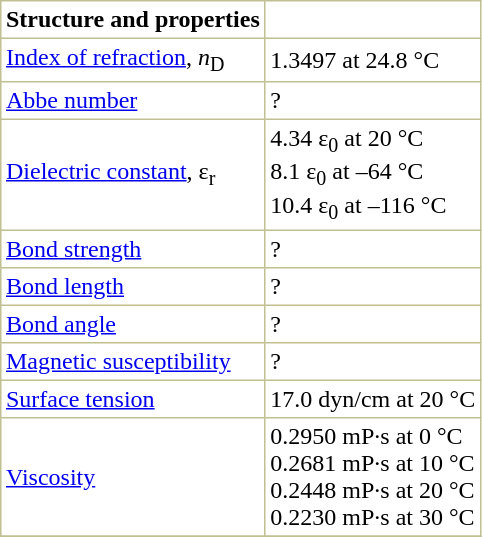<table border="1" cellspacing="0" cellpadding="3" style="margin: 0 0 0 0.5em; background: #FFFFFF; border-collapse: collapse; border-color: #C0C090;">
<tr>
<th>Structure and properties</th>
</tr>
<tr>
<td><a href='#'>Index of refraction</a>, <em>n</em><sub>D</sub></td>
<td>1.3497 at 24.8 °C </td>
</tr>
<tr>
<td><a href='#'>Abbe number</a></td>
<td>? </td>
</tr>
<tr>
<td><a href='#'>Dielectric constant</a>, ε<sub>r</sub></td>
<td>4.34 ε<sub>0</sub> at 20 °C <br>8.1 ε<sub>0</sub> at –64 °C<br>10.4 ε<sub>0</sub> at –116 °C</td>
</tr>
<tr>
<td><a href='#'>Bond strength</a></td>
<td>? </td>
</tr>
<tr>
<td><a href='#'>Bond length</a></td>
<td>? </td>
</tr>
<tr>
<td><a href='#'>Bond angle</a></td>
<td>? </td>
</tr>
<tr>
<td><a href='#'>Magnetic susceptibility</a></td>
<td>? </td>
</tr>
<tr>
<td><a href='#'>Surface tension</a></td>
<td>17.0 dyn/cm at 20 °C</td>
</tr>
<tr>
<td><a href='#'>Viscosity</a></td>
<td>0.2950 mP·s at 0 °C<br>0.2681 mP·s at 10 °C<br>0.2448 mP·s at 20 °C<br>0.2230 mP·s at 30 °C</td>
</tr>
<tr>
</tr>
</table>
